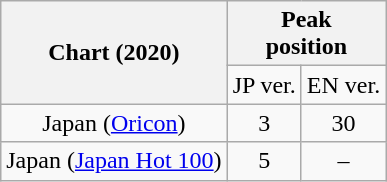<table class="wikitable plainrowheaders" style="text-align:center;">
<tr>
<th scope="col" rowspan="2">Chart (2020)</th>
<th scope="col" colspan="3">Peak<br>position</th>
</tr>
<tr>
<td>JP ver.</td>
<td>EN ver.</td>
</tr>
<tr>
<td>Japan (<a href='#'>Oricon</a>)</td>
<td>3</td>
<td>30</td>
</tr>
<tr>
<td>Japan (<a href='#'>Japan Hot 100</a>)</td>
<td>5</td>
<td>–</td>
</tr>
</table>
